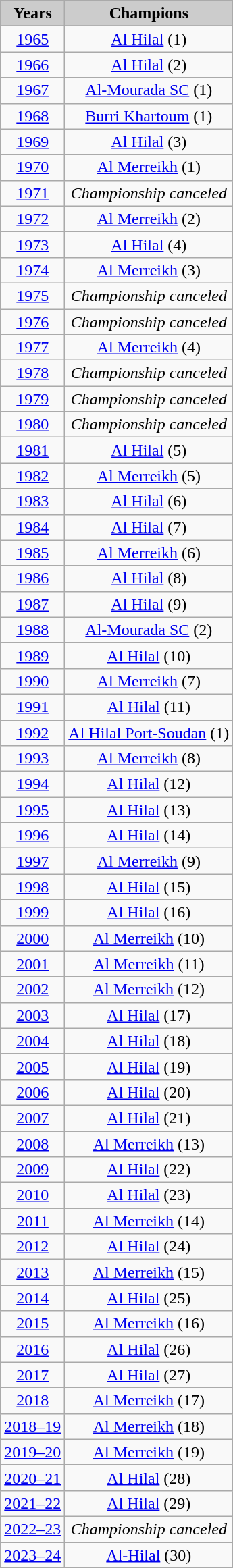<table class="wikitable" style="text-align: center;">
<tr bgcolor="#CCCCCC">
<td><strong>Years</strong></td>
<td><strong>Champions</strong></td>
</tr>
<tr bgcolor="#EFEFEF">
</tr>
<tr>
<td><a href='#'>1965</a></td>
<td><a href='#'>Al Hilal</a> (1)</td>
</tr>
<tr>
<td><a href='#'>1966</a></td>
<td><a href='#'>Al Hilal</a> (2)</td>
</tr>
<tr>
<td><a href='#'>1967</a></td>
<td><a href='#'>Al-Mourada SC</a> (1)</td>
</tr>
<tr>
<td><a href='#'>1968</a></td>
<td><a href='#'>Burri Khartoum</a> (1)</td>
</tr>
<tr>
<td><a href='#'>1969</a></td>
<td><a href='#'>Al Hilal</a> (3)</td>
</tr>
<tr>
<td><a href='#'>1970</a></td>
<td><a href='#'>Al Merreikh</a> (1)</td>
</tr>
<tr>
<td><a href='#'>1971</a></td>
<td><em>Championship canceled</em></td>
</tr>
<tr>
<td><a href='#'>1972</a></td>
<td><a href='#'>Al Merreikh</a> (2)</td>
</tr>
<tr>
<td><a href='#'>1973</a></td>
<td><a href='#'>Al Hilal</a> (4)</td>
</tr>
<tr>
<td><a href='#'>1974</a></td>
<td><a href='#'>Al Merreikh</a>  (3)</td>
</tr>
<tr>
<td><a href='#'>1975</a></td>
<td><em>Championship canceled</em></td>
</tr>
<tr>
<td><a href='#'>1976</a></td>
<td><em>Championship canceled</em></td>
</tr>
<tr>
<td><a href='#'>1977</a></td>
<td><a href='#'>Al Merreikh</a> (4)</td>
</tr>
<tr>
<td><a href='#'>1978</a></td>
<td><em>Championship canceled</em></td>
</tr>
<tr>
<td><a href='#'>1979</a></td>
<td><em>Championship canceled</em></td>
</tr>
<tr>
<td><a href='#'>1980</a></td>
<td><em>Championship canceled</em></td>
</tr>
<tr>
<td><a href='#'>1981</a></td>
<td><a href='#'>Al Hilal</a> (5)</td>
</tr>
<tr>
<td><a href='#'>1982</a></td>
<td><a href='#'>Al Merreikh</a> (5)</td>
</tr>
<tr>
<td><a href='#'>1983</a></td>
<td><a href='#'>Al Hilal</a> (6)</td>
</tr>
<tr>
<td><a href='#'>1984</a></td>
<td><a href='#'>Al Hilal</a> (7)</td>
</tr>
<tr>
<td><a href='#'>1985</a></td>
<td><a href='#'>Al Merreikh</a> (6)</td>
</tr>
<tr>
<td><a href='#'>1986</a></td>
<td><a href='#'>Al Hilal</a> (8)</td>
</tr>
<tr>
<td><a href='#'>1987</a></td>
<td><a href='#'>Al Hilal</a> (9)</td>
</tr>
<tr>
<td><a href='#'>1988</a></td>
<td><a href='#'>Al-Mourada SC</a> (2)</td>
</tr>
<tr>
<td><a href='#'>1989</a></td>
<td><a href='#'>Al Hilal</a> (10)</td>
</tr>
<tr>
<td><a href='#'>1990</a></td>
<td><a href='#'>Al Merreikh</a> (7)</td>
</tr>
<tr>
<td><a href='#'>1991</a></td>
<td><a href='#'>Al Hilal</a> (11)</td>
</tr>
<tr>
<td><a href='#'>1992</a></td>
<td><a href='#'>Al Hilal Port-Soudan</a> (1)</td>
</tr>
<tr>
<td><a href='#'>1993</a></td>
<td><a href='#'>Al Merreikh</a> (8)</td>
</tr>
<tr>
<td><a href='#'>1994</a></td>
<td><a href='#'>Al Hilal</a> (12)</td>
</tr>
<tr>
<td><a href='#'>1995</a></td>
<td><a href='#'>Al Hilal</a> (13)</td>
</tr>
<tr>
<td><a href='#'>1996</a></td>
<td><a href='#'>Al Hilal</a> (14)</td>
</tr>
<tr>
<td><a href='#'>1997</a></td>
<td><a href='#'>Al Merreikh</a> (9)</td>
</tr>
<tr>
<td><a href='#'>1998</a></td>
<td><a href='#'>Al Hilal</a> (15)</td>
</tr>
<tr>
<td><a href='#'>1999</a></td>
<td><a href='#'>Al Hilal</a> (16)</td>
</tr>
<tr>
<td><a href='#'>2000</a></td>
<td><a href='#'>Al Merreikh</a> (10)</td>
</tr>
<tr>
<td><a href='#'>2001</a></td>
<td><a href='#'>Al Merreikh</a> (11)</td>
</tr>
<tr>
<td><a href='#'>2002</a></td>
<td><a href='#'>Al Merreikh</a> (12)</td>
</tr>
<tr>
<td><a href='#'>2003</a></td>
<td><a href='#'>Al Hilal</a> (17)</td>
</tr>
<tr>
<td><a href='#'>2004</a></td>
<td><a href='#'>Al Hilal</a> (18)</td>
</tr>
<tr>
<td><a href='#'>2005</a></td>
<td><a href='#'>Al Hilal</a> (19)</td>
</tr>
<tr>
<td><a href='#'>2006</a></td>
<td><a href='#'>Al Hilal</a> (20)</td>
</tr>
<tr>
<td><a href='#'>2007</a></td>
<td><a href='#'>Al Hilal</a> (21)</td>
</tr>
<tr>
<td><a href='#'>2008</a></td>
<td><a href='#'>Al Merreikh</a> (13)</td>
</tr>
<tr>
<td><a href='#'>2009</a></td>
<td><a href='#'>Al Hilal</a> (22)</td>
</tr>
<tr>
<td><a href='#'>2010</a></td>
<td><a href='#'>Al Hilal</a> (23)</td>
</tr>
<tr>
<td><a href='#'>2011</a></td>
<td><a href='#'>Al Merreikh</a> (14)</td>
</tr>
<tr>
<td><a href='#'>2012</a></td>
<td><a href='#'>Al Hilal</a> (24)</td>
</tr>
<tr>
<td><a href='#'>2013</a></td>
<td><a href='#'>Al Merreikh</a> (15)</td>
</tr>
<tr>
<td><a href='#'>2014</a></td>
<td><a href='#'>Al Hilal</a> (25)</td>
</tr>
<tr>
<td><a href='#'>2015</a></td>
<td><a href='#'>Al Merreikh</a> (16)</td>
</tr>
<tr>
<td><a href='#'>2016</a></td>
<td><a href='#'>Al Hilal</a> (26)</td>
</tr>
<tr>
<td><a href='#'>2017</a></td>
<td><a href='#'>Al Hilal</a> (27)</td>
</tr>
<tr>
<td><a href='#'>2018</a></td>
<td><a href='#'>Al Merreikh</a> (17)</td>
</tr>
<tr>
<td><a href='#'>2018–19</a></td>
<td><a href='#'>Al Merreikh</a> (18)</td>
</tr>
<tr>
<td><a href='#'>2019–20</a></td>
<td><a href='#'>Al Merreikh</a> (19)</td>
</tr>
<tr>
<td><a href='#'>2020–21</a></td>
<td><a href='#'>Al Hilal</a> (28)</td>
</tr>
<tr>
<td><a href='#'>2021–22</a></td>
<td><a href='#'>Al Hilal</a> (29)</td>
</tr>
<tr>
<td><a href='#'>2022–23</a></td>
<td><em>Championship canceled</em></td>
</tr>
<tr>
<td><a href='#'>2023–24</a></td>
<td><a href='#'>Al-Hilal</a> (30)</td>
</tr>
<tr>
</tr>
</table>
